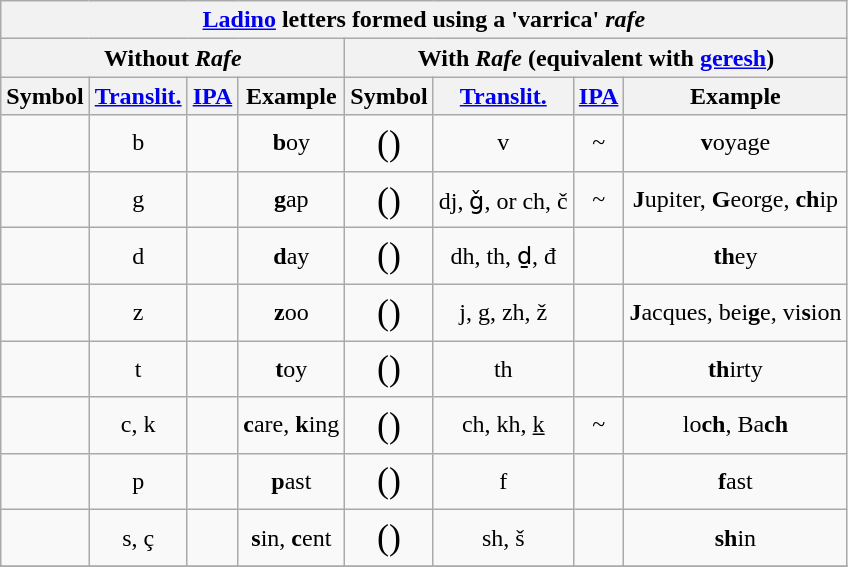<table class="wikitable" style="text-align:center;">
<tr>
<th colspan="10" align=center><a href='#'>Ladino</a> letters formed using a 'varrica' <em>rafe</em> </th>
</tr>
<tr>
<th ! colspan="4">Without <em>Rafe</em></th>
<th ! colspan="4">With <em>Rafe</em> (equivalent with <a href='#'>geresh</a>)</th>
</tr>
<tr>
<th>Symbol</th>
<th><a href='#'>Translit.</a></th>
<th><a href='#'>IPA</a></th>
<th>Example</th>
<th>Symbol</th>
<th><a href='#'>Translit.</a></th>
<th><a href='#'>IPA</a></th>
<th>Example</th>
</tr>
<tr>
<td align="center" style="font-size: 150%"></td>
<td>b</td>
<td></td>
<td><strong>b</strong>oy</td>
<td align="center" style="font-size: 150%">() </td>
<td>v</td>
<td><span>~</span></td>
<td><strong>v</strong>oyage</td>
</tr>
<tr>
<td align="center" style="font-size: 150%"></td>
<td>g</td>
<td></td>
<td><strong>g</strong>ap</td>
<td align="center" style="font-size: 150%">() </td>
<td>dj, ǧ, <span>or</span> ch, č</td>
<td><span>~</span></td>
<td><strong>J</strong>upiter, <strong>G</strong>eorge, <strong>ch</strong>ip</td>
</tr>
<tr>
<td align="center" style="font-size: 150%"></td>
<td>d</td>
<td></td>
<td><strong>d</strong>ay</td>
<td align="center" style="font-size: 150%">() </td>
<td>dh, th, ḏ, đ</td>
<td></td>
<td><strong>th</strong>ey</td>
</tr>
<tr>
<td align="center" style="font-size: 150%"></td>
<td>z</td>
<td></td>
<td><strong>z</strong>oo</td>
<td align="center" style="font-size: 150%">() </td>
<td>j, g, zh, ž</td>
<td></td>
<td><strong>J</strong>acques, bei<strong>g</strong>e, vi<strong>s</strong>ion</td>
</tr>
<tr>
<td align="center" style="font-size: 150%"></td>
<td>t</td>
<td></td>
<td><strong>t</strong>oy</td>
<td align="center" style="font-size: 150%">() </td>
<td>th</td>
<td></td>
<td><strong>th</strong>irty</td>
</tr>
<tr>
<td align="center" style="font-size: 150%"></td>
<td>c, k</td>
<td></td>
<td><strong>c</strong>are, <strong>k</strong>ing</td>
<td align="center" style="font-size: 150%">() </td>
<td>ch, kh, <u>k</u></td>
<td><span>~</span></td>
<td>lo<strong>ch</strong>, Ba<strong>ch</strong></td>
</tr>
<tr>
<td align="center" style="font-size: 150%"></td>
<td>p</td>
<td></td>
<td><strong>p</strong>ast</td>
<td align="center" style="font-size: 150%">() </td>
<td>f</td>
<td></td>
<td><strong>f</strong>ast</td>
</tr>
<tr>
<td align="center" style="font-size: 150%"></td>
<td>s, ç</td>
<td></td>
<td><strong>s</strong>in, <strong>c</strong>ent</td>
<td align="center" style="font-size: 150%">() </td>
<td>sh, š</td>
<td></td>
<td><strong>sh</strong>in</td>
</tr>
<tr>
</tr>
</table>
